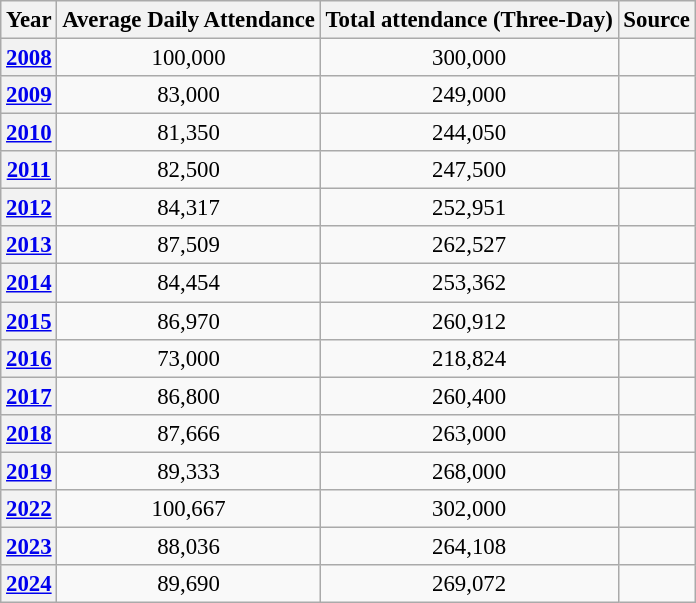<table class="wikitable" style="text-align:center; font-size:95%">
<tr>
<th>Year</th>
<th>Average Daily Attendance</th>
<th>Total attendance (Three-Day)</th>
<th>Source</th>
</tr>
<tr>
<th><a href='#'>2008</a></th>
<td>100,000</td>
<td>300,000</td>
<td></td>
</tr>
<tr>
<th><a href='#'>2009</a></th>
<td>83,000</td>
<td>249,000</td>
<td></td>
</tr>
<tr>
<th><a href='#'>2010</a></th>
<td>81,350</td>
<td>244,050</td>
<td></td>
</tr>
<tr>
<th><a href='#'>2011</a></th>
<td>82,500</td>
<td>247,500</td>
<td></td>
</tr>
<tr>
<th><a href='#'>2012</a></th>
<td>84,317</td>
<td>252,951</td>
<td></td>
</tr>
<tr>
<th><a href='#'>2013</a></th>
<td>87,509</td>
<td>262,527</td>
<td></td>
</tr>
<tr>
<th><a href='#'>2014</a></th>
<td>84,454</td>
<td>253,362</td>
<td></td>
</tr>
<tr>
<th><a href='#'>2015</a></th>
<td>86,970</td>
<td>260,912</td>
<td></td>
</tr>
<tr>
<th><a href='#'>2016</a></th>
<td>73,000</td>
<td>218,824</td>
<td></td>
</tr>
<tr>
<th><a href='#'>2017</a></th>
<td>86,800</td>
<td>260,400</td>
<td></td>
</tr>
<tr>
<th><a href='#'>2018</a></th>
<td>87,666</td>
<td>263,000</td>
<td></td>
</tr>
<tr>
<th><a href='#'>2019</a></th>
<td>89,333</td>
<td>268,000</td>
<td></td>
</tr>
<tr>
<th><a href='#'>2022</a></th>
<td>100,667</td>
<td>302,000</td>
<td></td>
</tr>
<tr>
<th><a href='#'>2023</a></th>
<td>88,036</td>
<td>264,108</td>
<td></td>
</tr>
<tr>
<th><a href='#'>2024</a></th>
<td>89,690</td>
<td>269,072</td>
<td></td>
</tr>
</table>
